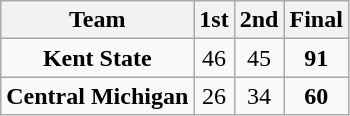<table class="wikitable" style="text-align:center">
<tr>
<th>Team</th>
<th>1st</th>
<th>2nd</th>
<th>Final</th>
</tr>
<tr>
<td><strong>Kent State</strong></td>
<td>46</td>
<td>45</td>
<td><strong>91</strong></td>
</tr>
<tr>
<td><strong>Central Michigan</strong></td>
<td>26</td>
<td>34</td>
<td><strong>60</strong></td>
</tr>
</table>
